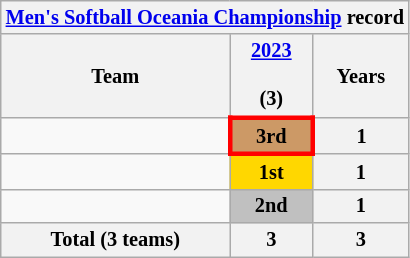<table class="wikitable" style="text-align:center; font-size:85%;">
<tr>
<th colspan=26><a href='#'>Men's Softball Oceania Championship</a> record</th>
</tr>
<tr>
<th>Team</th>
<th><a href='#'>2023</a><br><br>(3)</th>
<th>Years</th>
</tr>
<tr>
<td align=left></td>
<td style="background:#c96; border: 3px solid red"><strong>3rd</strong></td>
<th>1</th>
</tr>
<tr>
<td align=left></td>
<td style="background:Gold;"><strong>1st</strong></td>
<th>1</th>
</tr>
<tr>
<td align=left></td>
<td style="background:Silver;"><strong>2nd</strong></td>
<th>1</th>
</tr>
<tr>
<th>Total (3 teams)</th>
<th>3</th>
<th>3</th>
</tr>
</table>
